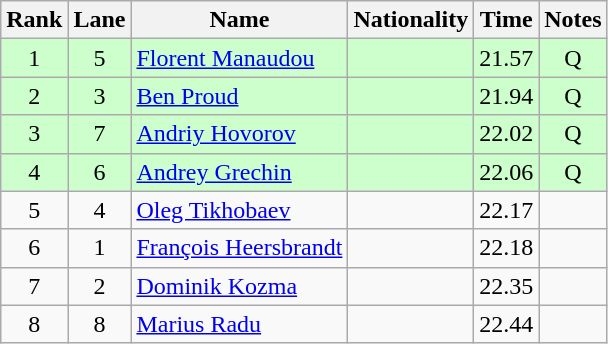<table class="wikitable sortable" style="text-align:center">
<tr>
<th>Rank</th>
<th>Lane</th>
<th>Name</th>
<th>Nationality</th>
<th>Time</th>
<th>Notes</th>
</tr>
<tr bgcolor=ccffcc>
<td>1</td>
<td>5</td>
<td align=left><a href='#'>Florent Manaudou</a></td>
<td align=left></td>
<td>21.57</td>
<td>Q</td>
</tr>
<tr bgcolor=ccffcc>
<td>2</td>
<td>3</td>
<td align=left><a href='#'>Ben Proud</a></td>
<td align=left></td>
<td>21.94</td>
<td>Q</td>
</tr>
<tr bgcolor=ccffcc>
<td>3</td>
<td>7</td>
<td align=left><a href='#'>Andriy Hovorov</a></td>
<td align=left></td>
<td>22.02</td>
<td>Q</td>
</tr>
<tr bgcolor=ccffcc>
<td>4</td>
<td>6</td>
<td align=left><a href='#'>Andrey Grechin</a></td>
<td align=left></td>
<td>22.06</td>
<td>Q</td>
</tr>
<tr>
<td>5</td>
<td>4</td>
<td align=left><a href='#'>Oleg Tikhobaev</a></td>
<td align=left></td>
<td>22.17</td>
<td></td>
</tr>
<tr>
<td>6</td>
<td>1</td>
<td align=left><a href='#'>François Heersbrandt</a></td>
<td align=left></td>
<td>22.18</td>
<td></td>
</tr>
<tr>
<td>7</td>
<td>2</td>
<td align=left><a href='#'>Dominik Kozma</a></td>
<td align=left></td>
<td>22.35</td>
<td></td>
</tr>
<tr>
<td>8</td>
<td>8</td>
<td align=left><a href='#'>Marius Radu</a></td>
<td align=left></td>
<td>22.44</td>
<td></td>
</tr>
</table>
